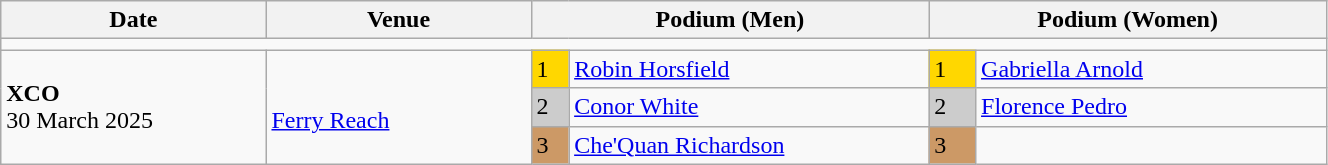<table class="wikitable" width=70%>
<tr>
<th>Date</th>
<th width=20%>Venue</th>
<th colspan=2 width=30%>Podium (Men)</th>
<th colspan=2 width=30%>Podium (Women)</th>
</tr>
<tr>
<td colspan=6></td>
</tr>
<tr>
<td rowspan=3><strong>XCO</strong> <br> 30 March 2025</td>
<td rowspan=3><br><a href='#'>Ferry Reach</a></td>
<td bgcolor=FFD700>1</td>
<td><a href='#'>Robin Horsfield</a></td>
<td bgcolor=FFD700>1</td>
<td><a href='#'>Gabriella Arnold</a></td>
</tr>
<tr>
<td bgcolor=CCCCCC>2</td>
<td><a href='#'>Conor White</a></td>
<td bgcolor=CCCCCC>2</td>
<td><a href='#'>Florence Pedro</a></td>
</tr>
<tr>
<td bgcolor=CC9966>3</td>
<td><a href='#'>Che'Quan Richardson</a></td>
<td bgcolor=CC9966>3</td>
<td></td>
</tr>
</table>
